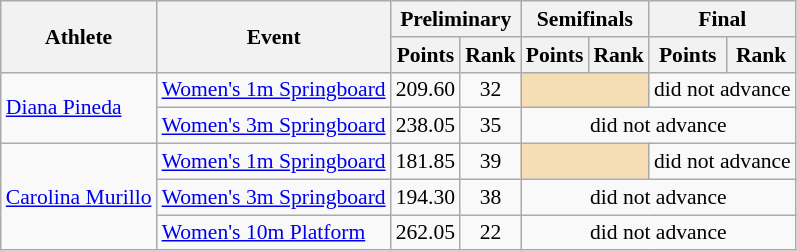<table class=wikitable style="font-size:90%">
<tr>
<th rowspan="2">Athlete</th>
<th rowspan="2">Event</th>
<th colspan="2">Preliminary</th>
<th colspan="2">Semifinals</th>
<th colspan="2">Final</th>
</tr>
<tr>
<th>Points</th>
<th>Rank</th>
<th>Points</th>
<th>Rank</th>
<th>Points</th>
<th>Rank</th>
</tr>
<tr>
<td rowspan="2"><a href='#'>Diana Pineda</a></td>
<td><a href='#'>Women's 1m Springboard</a></td>
<td align=center>209.60</td>
<td align=center>32</td>
<td colspan= 2 bgcolor="wheat"></td>
<td align=center colspan=2>did not advance</td>
</tr>
<tr>
<td><a href='#'>Women's 3m Springboard</a></td>
<td align=center>238.05</td>
<td align=center>35</td>
<td align=center colspan=4>did not advance</td>
</tr>
<tr>
<td rowspan="3"><a href='#'>Carolina Murillo</a></td>
<td><a href='#'>Women's 1m Springboard</a></td>
<td align=center>181.85</td>
<td align=center>39</td>
<td colspan= 2 bgcolor="wheat"></td>
<td align=center colspan=2>did not advance</td>
</tr>
<tr>
<td><a href='#'>Women's 3m Springboard</a></td>
<td align=center>194.30</td>
<td align=center>38</td>
<td align=center colspan=4>did not advance</td>
</tr>
<tr>
<td><a href='#'>Women's 10m Platform</a></td>
<td align=center>262.05</td>
<td align=center>22</td>
<td align=center colspan=4>did not advance</td>
</tr>
</table>
